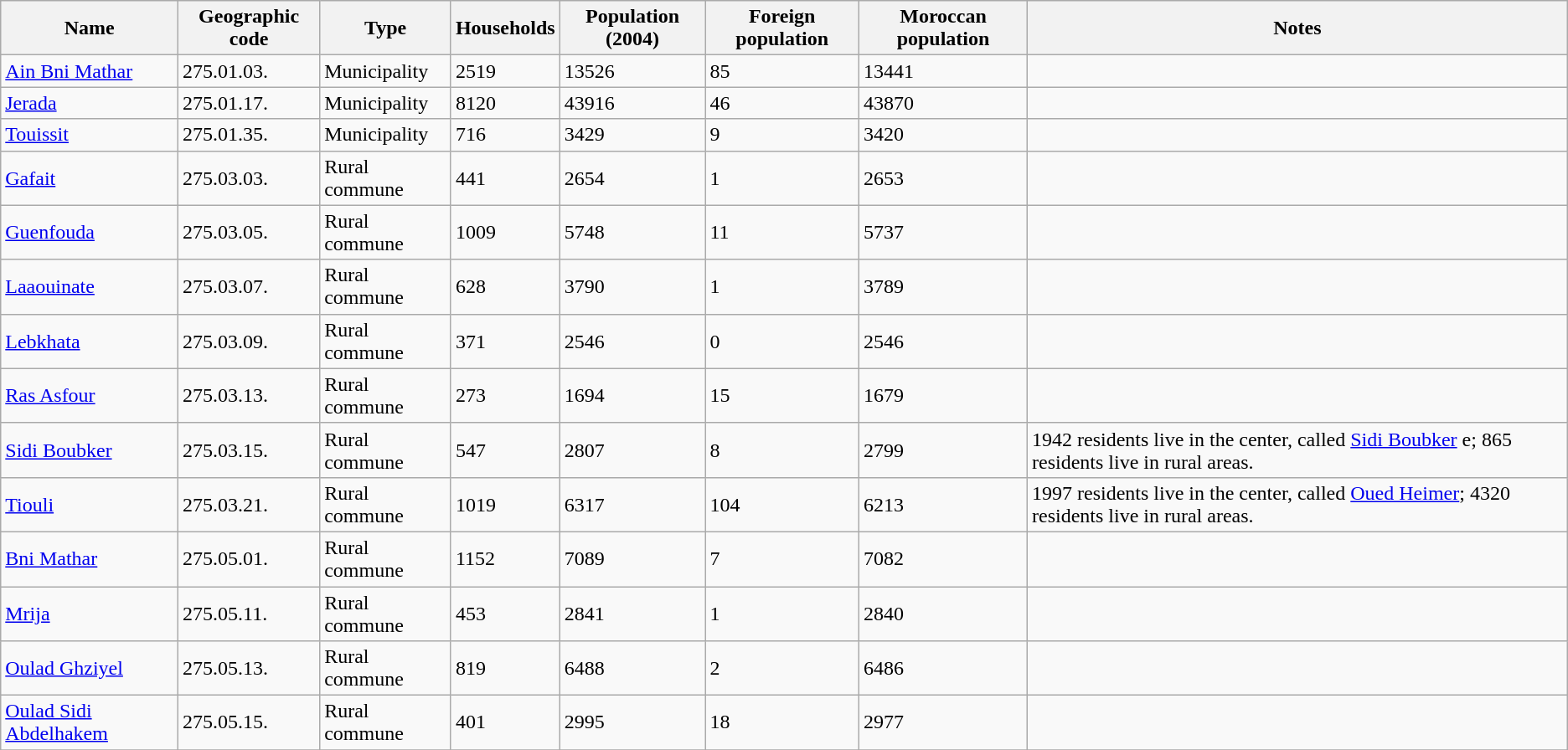<table class="wikitable sortable">
<tr>
<th>Name</th>
<th>Geographic code</th>
<th>Type</th>
<th>Households</th>
<th>Population (2004)</th>
<th>Foreign population</th>
<th>Moroccan population</th>
<th>Notes</th>
</tr>
<tr>
<td><a href='#'>Ain Bni Mathar</a></td>
<td>275.01.03.</td>
<td>Municipality</td>
<td>2519</td>
<td>13526</td>
<td>85</td>
<td>13441</td>
<td></td>
</tr>
<tr>
<td><a href='#'>Jerada</a></td>
<td>275.01.17.</td>
<td>Municipality</td>
<td>8120</td>
<td>43916</td>
<td>46</td>
<td>43870</td>
<td></td>
</tr>
<tr>
<td><a href='#'>Touissit</a></td>
<td>275.01.35.</td>
<td>Municipality</td>
<td>716</td>
<td>3429</td>
<td>9</td>
<td>3420</td>
<td></td>
</tr>
<tr>
<td><a href='#'>Gafait</a></td>
<td>275.03.03.</td>
<td>Rural commune</td>
<td>441</td>
<td>2654</td>
<td>1</td>
<td>2653</td>
<td></td>
</tr>
<tr>
<td><a href='#'>Guenfouda</a></td>
<td>275.03.05.</td>
<td>Rural commune</td>
<td>1009</td>
<td>5748</td>
<td>11</td>
<td>5737</td>
<td></td>
</tr>
<tr>
<td><a href='#'>Laaouinate</a></td>
<td>275.03.07.</td>
<td>Rural commune</td>
<td>628</td>
<td>3790</td>
<td>1</td>
<td>3789</td>
<td></td>
</tr>
<tr>
<td><a href='#'>Lebkhata</a></td>
<td>275.03.09.</td>
<td>Rural commune</td>
<td>371</td>
<td>2546</td>
<td>0</td>
<td>2546</td>
<td></td>
</tr>
<tr>
<td><a href='#'>Ras Asfour</a></td>
<td>275.03.13.</td>
<td>Rural commune</td>
<td>273</td>
<td>1694</td>
<td>15</td>
<td>1679</td>
<td></td>
</tr>
<tr>
<td><a href='#'>Sidi Boubker</a></td>
<td>275.03.15.</td>
<td>Rural commune</td>
<td>547</td>
<td>2807</td>
<td>8</td>
<td>2799</td>
<td>1942 residents live in the center, called <a href='#'>Sidi Boubker</a> e; 865 residents live in rural areas.</td>
</tr>
<tr>
<td><a href='#'>Tiouli</a></td>
<td>275.03.21.</td>
<td>Rural commune</td>
<td>1019</td>
<td>6317</td>
<td>104</td>
<td>6213</td>
<td>1997 residents live in the center, called <a href='#'>Oued Heimer</a>; 4320 residents live in rural areas.</td>
</tr>
<tr>
<td><a href='#'>Bni Mathar</a></td>
<td>275.05.01.</td>
<td>Rural commune</td>
<td>1152</td>
<td>7089</td>
<td>7</td>
<td>7082</td>
<td></td>
</tr>
<tr>
<td><a href='#'>Mrija</a></td>
<td>275.05.11.</td>
<td>Rural commune</td>
<td>453</td>
<td>2841</td>
<td>1</td>
<td>2840</td>
<td></td>
</tr>
<tr>
<td><a href='#'>Oulad Ghziyel</a></td>
<td>275.05.13.</td>
<td>Rural commune</td>
<td>819</td>
<td>6488</td>
<td>2</td>
<td>6486</td>
<td></td>
</tr>
<tr>
<td><a href='#'>Oulad Sidi Abdelhakem</a></td>
<td>275.05.15.</td>
<td>Rural commune</td>
<td>401</td>
<td>2995</td>
<td>18</td>
<td>2977</td>
<td></td>
</tr>
<tr>
</tr>
</table>
